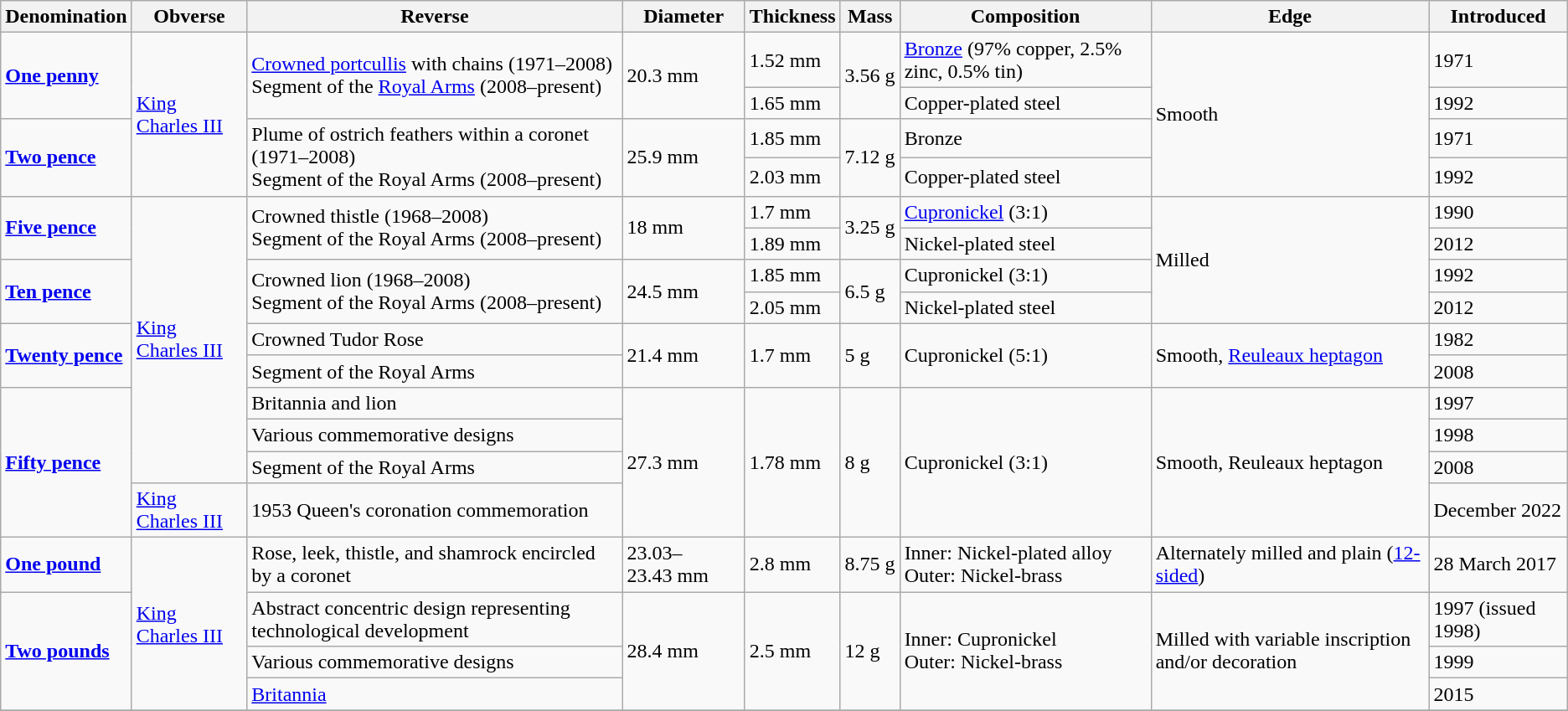<table class="wikitable">
<tr>
<th>Denomination</th>
<th>Obverse</th>
<th>Reverse</th>
<th>Diameter</th>
<th>Thickness</th>
<th>Mass</th>
<th>Composition</th>
<th>Edge</th>
<th>Introduced</th>
</tr>
<tr>
<td rowspan="2"><strong><a href='#'>One penny</a></strong></td>
<td rowspan="4"><a href='#'>King Charles III</a></td>
<td rowspan="2"><a href='#'>Crowned portcullis</a> with chains (1971–2008)<br>Segment of the <a href='#'>Royal Arms</a> (2008–present)</td>
<td rowspan="2">20.3 mm</td>
<td>1.52 mm</td>
<td rowspan="2">3.56 g</td>
<td><a href='#'>Bronze</a> (97% copper, 2.5% zinc, 0.5% tin)</td>
<td rowspan="4">Smooth</td>
<td>1971</td>
</tr>
<tr>
<td>1.65 mm</td>
<td>Copper-plated steel</td>
<td>1992</td>
</tr>
<tr>
<td rowspan="2"><strong><a href='#'>Two pence</a></strong></td>
<td rowspan="2">Plume of ostrich feathers within a coronet (1971–2008)<br>Segment of the Royal Arms (2008–present)</td>
<td rowspan="2">25.9 mm</td>
<td>1.85 mm</td>
<td rowspan="2">7.12 g</td>
<td>Bronze</td>
<td>1971</td>
</tr>
<tr>
<td>2.03 mm</td>
<td>Copper-plated steel</td>
<td>1992</td>
</tr>
<tr>
<td rowspan="2"><strong><a href='#'>Five pence</a></strong></td>
<td rowspan="9"><a href='#'>King Charles III</a></td>
<td rowspan="2">Crowned thistle (1968–2008)<br>Segment of the Royal Arms (2008–present)</td>
<td rowspan="2">18 mm</td>
<td>1.7 mm</td>
<td rowspan="2">3.25 g</td>
<td><a href='#'>Cupronickel</a> (3:1)</td>
<td rowspan="4">Milled</td>
<td>1990</td>
</tr>
<tr>
<td>1.89 mm</td>
<td>Nickel-plated steel</td>
<td>2012</td>
</tr>
<tr>
<td rowspan="2"><strong><a href='#'>Ten pence</a></strong></td>
<td rowspan="2">Crowned lion (1968–2008)<br>Segment of the Royal Arms (2008–present)</td>
<td rowspan="2">24.5 mm</td>
<td>1.85 mm</td>
<td rowspan="2">6.5 g</td>
<td>Cupronickel (3:1)</td>
<td>1992</td>
</tr>
<tr>
<td>2.05 mm</td>
<td>Nickel-plated steel</td>
<td>2012</td>
</tr>
<tr>
<td rowspan="2"><strong><a href='#'>Twenty pence</a></strong></td>
<td>Crowned Tudor Rose</td>
<td rowspan="2">21.4 mm</td>
<td rowspan="2">1.7 mm</td>
<td rowspan="2">5 g</td>
<td rowspan="2">Cupronickel (5:1)</td>
<td rowspan="2">Smooth, <a href='#'>Reuleaux heptagon</a></td>
<td>1982</td>
</tr>
<tr>
<td>Segment of the Royal Arms</td>
<td>2008</td>
</tr>
<tr>
<td rowspan="4"><strong><a href='#'>Fifty pence</a></strong></td>
<td>Britannia and lion</td>
<td rowspan="4">27.3 mm</td>
<td rowspan="4">1.78 mm</td>
<td rowspan="4">8 g</td>
<td rowspan="4">Cupronickel (3:1)</td>
<td rowspan="4">Smooth, Reuleaux heptagon</td>
<td>1997</td>
</tr>
<tr>
<td>Various commemorative designs</td>
<td>1998</td>
</tr>
<tr>
<td>Segment of the Royal Arms</td>
<td>2008</td>
</tr>
<tr>
<td><a href='#'>King Charles III</a></td>
<td>1953 Queen's coronation commemoration</td>
<td>December 2022</td>
</tr>
<tr>
<td><strong><a href='#'>One pound</a></strong></td>
<td rowspan="4" ><a href='#'>King Charles III</a></td>
<td>Rose, leek, thistle, and shamrock encircled by a coronet</td>
<td>23.03–23.43 mm</td>
<td>2.8 mm</td>
<td>8.75 g</td>
<td>Inner: Nickel-plated alloy<br>Outer: Nickel-brass</td>
<td>Alternately milled and plain (<a href='#'>12-sided</a>)</td>
<td>28 March 2017</td>
</tr>
<tr>
<td rowspan="3" ><strong><a href='#'>Two pounds</a></strong></td>
<td>Abstract concentric design representing technological development</td>
<td rowspan="3" >28.4 mm</td>
<td rowspan="3" >2.5 mm</td>
<td rowspan="3" >12 g</td>
<td rowspan="3" >Inner: Cupronickel<br>Outer: Nickel-brass</td>
<td rowspan="3" >Milled with variable inscription and/or decoration</td>
<td>1997 (issued 1998)</td>
</tr>
<tr>
<td>Various commemorative designs</td>
<td>1999</td>
</tr>
<tr>
<td><a href='#'>Britannia</a></td>
<td>2015</td>
</tr>
<tr>
</tr>
</table>
